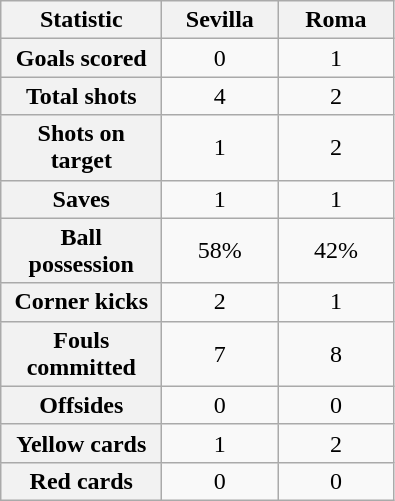<table class="wikitable plainrowheaders" style="text-align:center">
<tr>
<th scope="col" style="width:100px">Statistic</th>
<th scope="col" style="width:70px">Sevilla</th>
<th scope="col" style="width:70px">Roma</th>
</tr>
<tr>
<th scope=row>Goals scored</th>
<td>0</td>
<td>1</td>
</tr>
<tr>
<th scope=row>Total shots</th>
<td>4</td>
<td>2</td>
</tr>
<tr>
<th scope=row>Shots on target</th>
<td>1</td>
<td>2</td>
</tr>
<tr>
<th scope=row>Saves</th>
<td>1</td>
<td>1</td>
</tr>
<tr>
<th scope=row>Ball possession</th>
<td>58%</td>
<td>42%</td>
</tr>
<tr>
<th scope=row>Corner kicks</th>
<td>2</td>
<td>1</td>
</tr>
<tr>
<th scope=row>Fouls committed</th>
<td>7</td>
<td>8</td>
</tr>
<tr>
<th scope=row>Offsides</th>
<td>0</td>
<td>0</td>
</tr>
<tr>
<th scope=row>Yellow cards</th>
<td>1</td>
<td>2</td>
</tr>
<tr>
<th scope=row>Red cards</th>
<td>0</td>
<td>0</td>
</tr>
</table>
